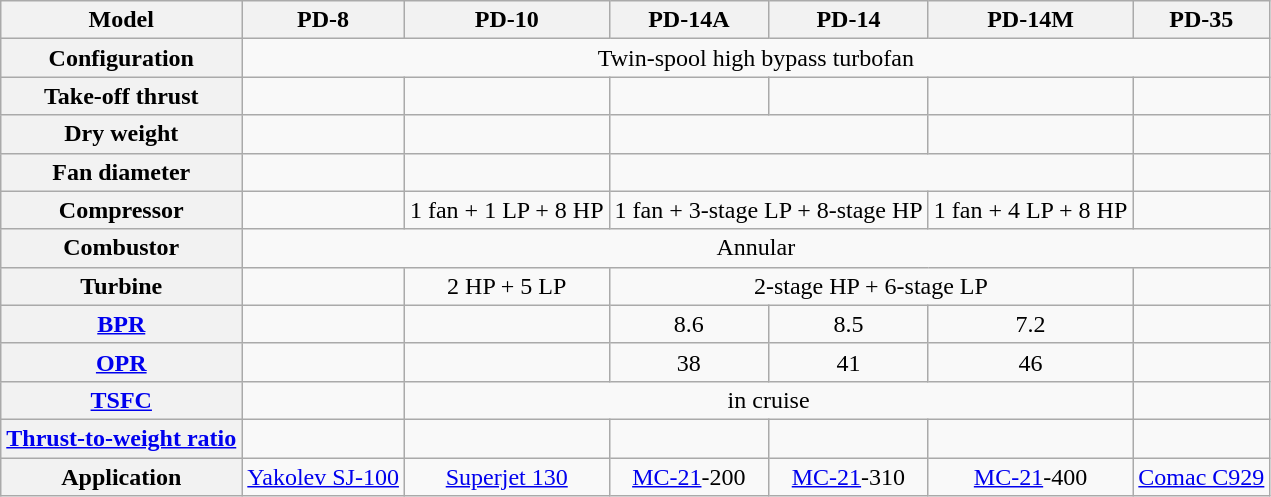<table class="wikitable" style="text-align: center;border-collapse: collapse;">
<tr>
<th>Model</th>
<th>PD-8</th>
<th>PD-10</th>
<th>PD-14A</th>
<th>PD-14</th>
<th>PD-14M</th>
<th>PD-35</th>
</tr>
<tr>
<th>Configuration</th>
<td colspan=6>Twin-spool high bypass turbofan</td>
</tr>
<tr>
<th>Take-off thrust</th>
<td></td>
<td></td>
<td></td>
<td></td>
<td></td>
<td></td>
</tr>
<tr>
<th>Dry weight</th>
<td></td>
<td></td>
<td colspan=2></td>
<td></td>
<td></td>
</tr>
<tr>
<th>Fan diameter</th>
<td></td>
<td></td>
<td colspan=3></td>
<td></td>
</tr>
<tr>
<th>Compressor</th>
<td></td>
<td>1 fan + 1 LP + 8 HP</td>
<td colspan=2>1 fan + 3-stage LP + 8-stage HP</td>
<td>1 fan + 4 LP + 8 HP</td>
<td></td>
</tr>
<tr>
<th>Combustor</th>
<td colspan=6>Annular</td>
</tr>
<tr>
<th>Turbine</th>
<td></td>
<td>2 HP + 5 LP</td>
<td colspan=3>2-stage HP + 6-stage LP</td>
<td></td>
</tr>
<tr>
<th><a href='#'>BPR</a></th>
<td></td>
<td></td>
<td>8.6</td>
<td>8.5</td>
<td>7.2</td>
<td></td>
</tr>
<tr>
<th><a href='#'>OPR</a></th>
<td></td>
<td></td>
<td>38</td>
<td>41</td>
<td>46</td>
<td></td>
</tr>
<tr>
<th><a href='#'>TSFC</a></th>
<td></td>
<td colspan=4> in cruise</td>
<td></td>
</tr>
<tr>
<th><a href='#'>Thrust-to-weight ratio</a></th>
<td></td>
<td></td>
<td></td>
<td></td>
<td></td>
<td></td>
</tr>
<tr>
<th>Application</th>
<td><a href='#'>Yakolev SJ-100</a></td>
<td><a href='#'>Superjet 130</a></td>
<td><a href='#'>МС-21</a>-200</td>
<td><a href='#'>MC-21</a>-310</td>
<td><a href='#'>MC-21</a>-400</td>
<td><a href='#'>Comac C929</a></td>
</tr>
</table>
